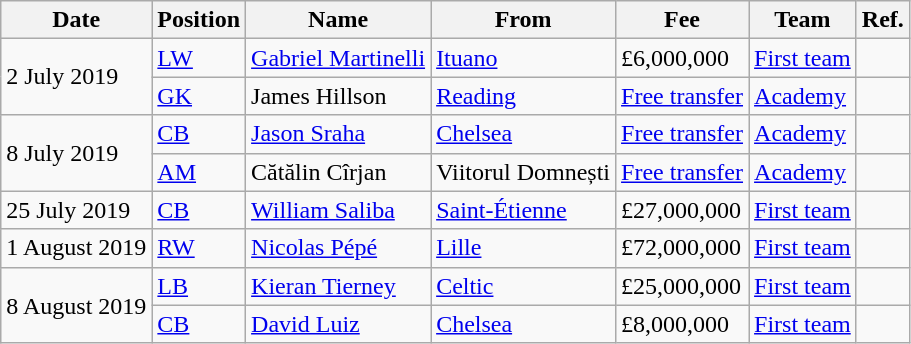<table class="wikitable">
<tr>
<th>Date</th>
<th>Position</th>
<th>Name</th>
<th>From</th>
<th>Fee</th>
<th>Team</th>
<th>Ref.</th>
</tr>
<tr>
<td rowspan=2>2 July 2019</td>
<td><a href='#'>LW</a></td>
<td> <a href='#'>Gabriel Martinelli</a></td>
<td> <a href='#'>Ituano</a></td>
<td>£6,000,000</td>
<td><a href='#'>First team</a></td>
<td></td>
</tr>
<tr>
<td><a href='#'>GK</a></td>
<td> James Hillson</td>
<td> <a href='#'>Reading</a></td>
<td><a href='#'>Free transfer</a></td>
<td><a href='#'>Academy</a></td>
<td></td>
</tr>
<tr>
<td rowspan=2>8 July 2019</td>
<td><a href='#'>CB</a></td>
<td> <a href='#'>Jason Sraha</a></td>
<td> <a href='#'>Chelsea</a></td>
<td><a href='#'>Free transfer</a></td>
<td><a href='#'>Academy</a></td>
<td></td>
</tr>
<tr>
<td><a href='#'>AM</a></td>
<td> Cătălin Cîrjan</td>
<td> Viitorul Domnești</td>
<td><a href='#'>Free transfer</a></td>
<td><a href='#'>Academy</a></td>
<td></td>
</tr>
<tr>
<td>25 July 2019</td>
<td><a href='#'>CB</a></td>
<td> <a href='#'>William Saliba</a></td>
<td> <a href='#'>Saint-Étienne</a></td>
<td>£27,000,000</td>
<td><a href='#'>First team</a></td>
<td></td>
</tr>
<tr>
<td>1 August 2019</td>
<td><a href='#'>RW</a></td>
<td> <a href='#'>Nicolas Pépé</a></td>
<td> <a href='#'>Lille</a></td>
<td>£72,000,000</td>
<td><a href='#'>First team</a></td>
<td></td>
</tr>
<tr>
<td rowspan=2>8 August 2019</td>
<td><a href='#'>LB</a></td>
<td> <a href='#'>Kieran Tierney</a></td>
<td> <a href='#'>Celtic</a></td>
<td>£25,000,000</td>
<td><a href='#'>First team</a></td>
<td></td>
</tr>
<tr>
<td><a href='#'>CB</a></td>
<td> <a href='#'>David Luiz</a></td>
<td> <a href='#'>Chelsea</a></td>
<td>£8,000,000</td>
<td><a href='#'>First team</a></td>
<td></td>
</tr>
</table>
